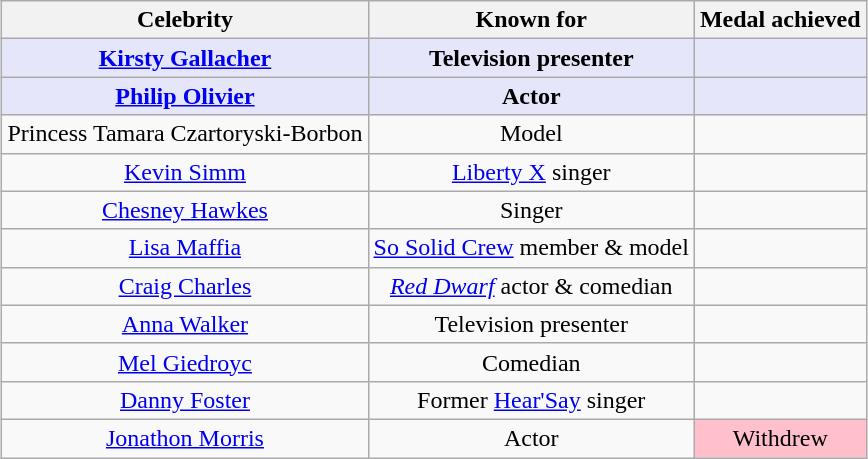<table class="wikitable" style="margin: auto; text-align: center;">
<tr>
<th>Celebrity</th>
<th>Known for</th>
<th>Medal achieved</th>
</tr>
<tr>
<td style="background:lavender"><strong><a href='#'>Kirsty Gallacher</a></strong></td>
<td style="background:lavender"><strong>Television presenter</strong></td>
<td style="background:lavender"></td>
</tr>
<tr>
<td style="background:lavender"><strong><a href='#'>Philip Olivier</a></strong></td>
<td style="background:lavender"><strong>Actor</strong></td>
<td style="background:lavender"><strong></strong></td>
</tr>
<tr>
<td>Princess Tamara Czartoryski-Borbon</td>
<td>Model</td>
<td></td>
</tr>
<tr>
<td><a href='#'>Kevin Simm</a></td>
<td><a href='#'>Liberty X</a> singer</td>
<td></td>
</tr>
<tr>
<td><a href='#'>Chesney Hawkes</a></td>
<td>Singer</td>
<td></td>
</tr>
<tr>
<td><a href='#'>Lisa Maffia</a></td>
<td><a href='#'>So Solid Crew</a> member & model</td>
<td></td>
</tr>
<tr>
<td><a href='#'>Craig Charles</a></td>
<td><em><a href='#'>Red Dwarf</a></em> actor & comedian</td>
<td></td>
</tr>
<tr>
<td><a href='#'>Anna Walker</a></td>
<td>Television presenter</td>
<td></td>
</tr>
<tr>
<td><a href='#'>Mel Giedroyc</a></td>
<td>Comedian</td>
<td></td>
</tr>
<tr>
<td><a href='#'>Danny Foster</a></td>
<td>Former <a href='#'>Hear'Say</a> singer</td>
<td></td>
</tr>
<tr>
<td><a href='#'>Jonathon Morris</a></td>
<td>Actor</td>
<td style="background:pink">Withdrew</td>
</tr>
</table>
